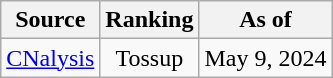<table class="wikitable">
<tr>
<th>Source</th>
<th>Ranking</th>
<th>As of</th>
</tr>
<tr>
<td><a href='#'>CNalysis</a></td>
<td data-sort-value="4" align="center">Tossup</td>
<td>May 9, 2024</td>
</tr>
</table>
